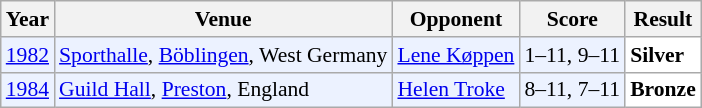<table class="sortable wikitable" style="font-size: 90%;">
<tr>
<th>Year</th>
<th>Venue</th>
<th>Opponent</th>
<th>Score</th>
<th>Result</th>
</tr>
<tr style="background:#ECF2FF">
<td align="center"><a href='#'>1982</a></td>
<td align="left"><a href='#'>Sporthalle</a>, <a href='#'>Böblingen</a>, West Germany</td>
<td align="left"> <a href='#'>Lene Køppen</a></td>
<td align="left">1–11, 9–11</td>
<td style="text-align:left; background:white"> <strong>Silver</strong></td>
</tr>
<tr style="background:#ECF2FF">
<td align="center"><a href='#'>1984</a></td>
<td align="left"><a href='#'>Guild Hall</a>, <a href='#'>Preston</a>, England</td>
<td align="left"> <a href='#'>Helen Troke</a></td>
<td align="left">8–11, 7–11</td>
<td style="text-align:left; background:white"> <strong>Bronze</strong></td>
</tr>
</table>
